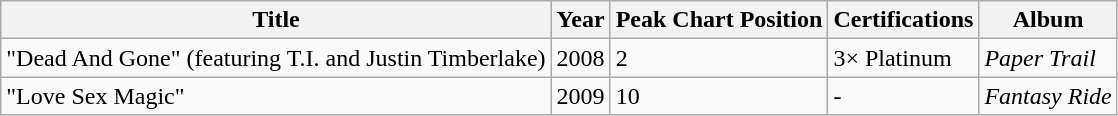<table class="wikitable">
<tr>
<th>Title</th>
<th>Year</th>
<th>Peak Chart Position</th>
<th>Certifications</th>
<th>Album</th>
</tr>
<tr>
<td>"Dead And Gone" (featuring T.I. and Justin Timberlake)</td>
<td>2008</td>
<td>2</td>
<td>3× Platinum</td>
<td><em>Paper Trail</em></td>
</tr>
<tr>
<td>"Love Sex Magic"</td>
<td>2009</td>
<td>10</td>
<td>-</td>
<td><em>Fantasy Ride</em></td>
</tr>
</table>
